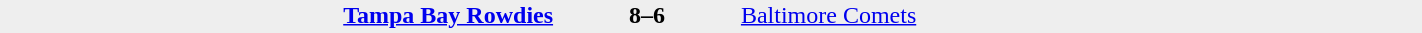<table style="width:75%; background:#eee;" cellspacing="0">
<tr>
<td rowspan="3" style="text-align:center; font-size:85%; width:15%;"></td>
<td style="width:24%; text-align:right;"><strong><a href='#'>Tampa Bay Rowdies</a></strong></td>
<td style="text-align:center; width:13%;"><strong>8–6</strong></td>
<td width=24%><a href='#'>Baltimore Comets</a></td>
<td rowspan="3" style="font-size:85%; vertical-align:top;"></td>
</tr>
<tr style=font-size:85%>
<td align=right valign=top></td>
<td valign=top></td>
<td align=left valign=top></td>
</tr>
</table>
